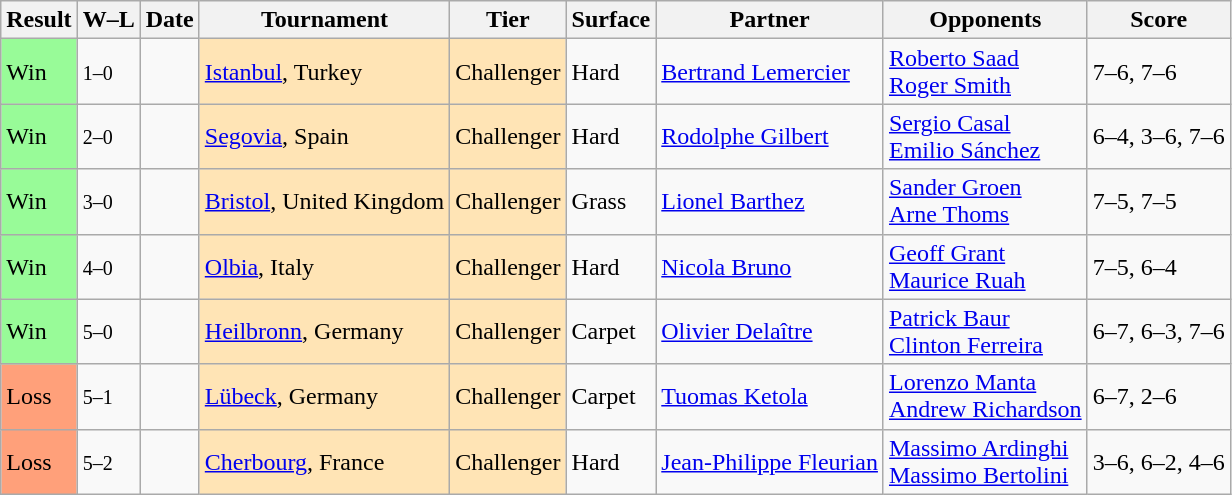<table class="sortable wikitable">
<tr>
<th>Result</th>
<th class="unsortable">W–L</th>
<th>Date</th>
<th>Tournament</th>
<th>Tier</th>
<th>Surface</th>
<th>Partner</th>
<th>Opponents</th>
<th class="unsortable">Score</th>
</tr>
<tr>
<td style="background:#98fb98;">Win</td>
<td><small>1–0</small></td>
<td></td>
<td style="background:moccasin;"><a href='#'>Istanbul</a>, Turkey</td>
<td style="background:moccasin;">Challenger</td>
<td>Hard</td>
<td> <a href='#'>Bertrand Lemercier</a></td>
<td> <a href='#'>Roberto Saad</a> <br>  <a href='#'>Roger Smith</a></td>
<td>7–6, 7–6</td>
</tr>
<tr>
<td style="background:#98fb98;">Win</td>
<td><small>2–0</small></td>
<td></td>
<td style="background:moccasin;"><a href='#'>Segovia</a>, Spain</td>
<td style="background:moccasin;">Challenger</td>
<td>Hard</td>
<td> <a href='#'>Rodolphe Gilbert</a></td>
<td> <a href='#'>Sergio Casal</a> <br>  <a href='#'>Emilio Sánchez</a></td>
<td>6–4, 3–6, 7–6</td>
</tr>
<tr>
<td style="background:#98fb98;">Win</td>
<td><small>3–0</small></td>
<td></td>
<td style="background:moccasin;"><a href='#'>Bristol</a>, United Kingdom</td>
<td style="background:moccasin;">Challenger</td>
<td>Grass</td>
<td> <a href='#'>Lionel Barthez</a></td>
<td> <a href='#'>Sander Groen</a> <br>  <a href='#'>Arne Thoms</a></td>
<td>7–5, 7–5</td>
</tr>
<tr>
<td style="background:#98fb98;">Win</td>
<td><small>4–0</small></td>
<td></td>
<td style="background:moccasin;"><a href='#'>Olbia</a>, Italy</td>
<td style="background:moccasin;">Challenger</td>
<td>Hard</td>
<td> <a href='#'>Nicola Bruno</a></td>
<td> <a href='#'>Geoff Grant</a> <br>  <a href='#'>Maurice Ruah</a></td>
<td>7–5, 6–4</td>
</tr>
<tr>
<td style="background:#98fb98;">Win</td>
<td><small>5–0</small></td>
<td></td>
<td style="background:moccasin;"><a href='#'>Heilbronn</a>, Germany</td>
<td style="background:moccasin;">Challenger</td>
<td>Carpet</td>
<td> <a href='#'>Olivier Delaître</a></td>
<td> <a href='#'>Patrick Baur</a> <br>  <a href='#'>Clinton Ferreira</a></td>
<td>6–7, 6–3, 7–6</td>
</tr>
<tr>
<td style="background:#ffa07a;">Loss</td>
<td><small>5–1</small></td>
<td></td>
<td style="background:moccasin;"><a href='#'>Lübeck</a>, Germany</td>
<td style="background:moccasin;">Challenger</td>
<td>Carpet</td>
<td> <a href='#'>Tuomas Ketola</a></td>
<td> <a href='#'>Lorenzo Manta</a> <br>  <a href='#'>Andrew Richardson</a></td>
<td>6–7, 2–6</td>
</tr>
<tr>
<td style="background:#ffa07a;">Loss</td>
<td><small>5–2</small></td>
<td></td>
<td style="background:moccasin;"><a href='#'>Cherbourg</a>, France</td>
<td style="background:moccasin;">Challenger</td>
<td>Hard</td>
<td> <a href='#'>Jean-Philippe Fleurian</a></td>
<td> <a href='#'>Massimo Ardinghi</a> <br>  <a href='#'>Massimo Bertolini</a></td>
<td>3–6, 6–2, 4–6</td>
</tr>
</table>
